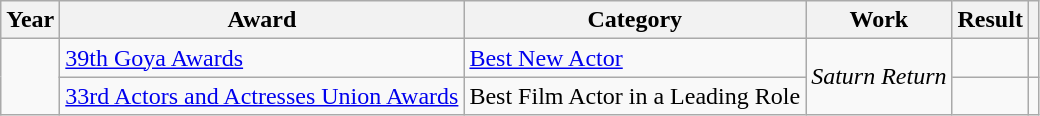<table class="wikitable sortable plainrowheaders">
<tr>
<th>Year</th>
<th>Award</th>
<th>Category</th>
<th>Work</th>
<th>Result</th>
<th scope="col" class="unsortable"></th>
</tr>
<tr>
<td rowspan = "2"></td>
<td><a href='#'>39th Goya Awards</a></td>
<td><a href='#'>Best New Actor</a></td>
<td rowspan = "2"><em>Saturn Return</em></td>
<td></td>
<td></td>
</tr>
<tr>
<td><a href='#'>33rd Actors and Actresses Union Awards</a></td>
<td>Best Film Actor in a Leading Role</td>
<td></td>
<td></td>
</tr>
</table>
